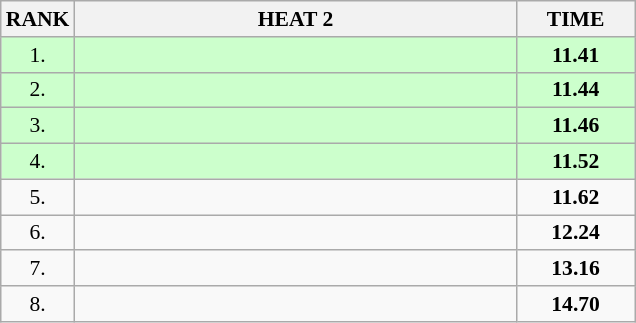<table class="wikitable" style="border-collapse: collapse; font-size: 90%;">
<tr>
<th>RANK</th>
<th style="width: 20em">HEAT 2</th>
<th style="width: 5em">TIME</th>
</tr>
<tr style="background:#ccffcc;">
<td align="center">1.</td>
<td></td>
<td align="center"><strong>11.41</strong></td>
</tr>
<tr style="background:#ccffcc;">
<td align="center">2.</td>
<td></td>
<td align="center"><strong>11.44</strong></td>
</tr>
<tr style="background:#ccffcc;">
<td align="center">3.</td>
<td></td>
<td align="center"><strong>11.46</strong></td>
</tr>
<tr style="background:#ccffcc;">
<td align="center">4.</td>
<td></td>
<td align="center"><strong>11.52</strong></td>
</tr>
<tr>
<td align="center">5.</td>
<td></td>
<td align="center"><strong>11.62</strong></td>
</tr>
<tr>
<td align="center">6.</td>
<td></td>
<td align="center"><strong>12.24</strong></td>
</tr>
<tr>
<td align="center">7.</td>
<td></td>
<td align="center"><strong>13.16</strong></td>
</tr>
<tr>
<td align="center">8.</td>
<td></td>
<td align="center"><strong>14.70</strong></td>
</tr>
</table>
